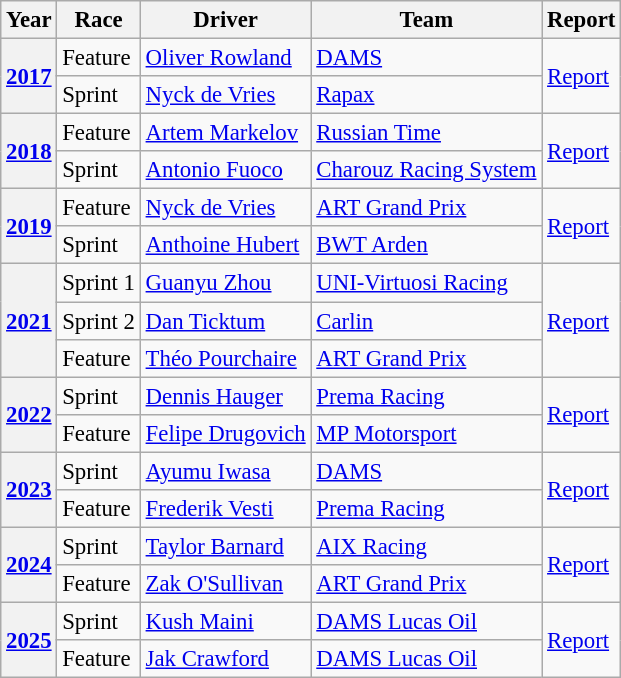<table class="wikitable" style="font-size: 95%;">
<tr>
<th>Year</th>
<th>Race</th>
<th>Driver</th>
<th>Team</th>
<th>Report</th>
</tr>
<tr>
<th rowspan=2><a href='#'>2017</a></th>
<td>Feature</td>
<td> <a href='#'>Oliver Rowland</a></td>
<td><a href='#'>DAMS</a></td>
<td rowspan=2><a href='#'>Report</a></td>
</tr>
<tr>
<td>Sprint</td>
<td> <a href='#'>Nyck de Vries</a></td>
<td><a href='#'>Rapax</a></td>
</tr>
<tr>
<th rowspan=2><a href='#'>2018</a></th>
<td>Feature</td>
<td> <a href='#'>Artem Markelov</a></td>
<td><a href='#'>Russian Time</a></td>
<td rowspan=2><a href='#'>Report</a></td>
</tr>
<tr>
<td>Sprint</td>
<td> <a href='#'>Antonio Fuoco</a></td>
<td><a href='#'>Charouz Racing System</a></td>
</tr>
<tr>
<th rowspan=2><a href='#'>2019</a></th>
<td>Feature</td>
<td> <a href='#'>Nyck de Vries</a></td>
<td><a href='#'>ART Grand Prix</a></td>
<td rowspan=2><a href='#'>Report</a></td>
</tr>
<tr>
<td>Sprint</td>
<td> <a href='#'>Anthoine Hubert</a></td>
<td><a href='#'>BWT Arden</a></td>
</tr>
<tr>
<th rowspan=3><a href='#'>2021</a></th>
<td>Sprint 1</td>
<td> <a href='#'>Guanyu Zhou</a></td>
<td><a href='#'>UNI-Virtuosi Racing</a></td>
<td rowspan=3><a href='#'>Report</a></td>
</tr>
<tr>
<td>Sprint 2</td>
<td> <a href='#'>Dan Ticktum</a></td>
<td><a href='#'>Carlin</a></td>
</tr>
<tr>
<td>Feature</td>
<td> <a href='#'>Théo Pourchaire</a></td>
<td><a href='#'>ART Grand Prix</a></td>
</tr>
<tr>
<th rowspan=2><a href='#'>2022</a></th>
<td>Sprint</td>
<td> <a href='#'>Dennis Hauger</a></td>
<td><a href='#'>Prema Racing</a></td>
<td rowspan=2><a href='#'>Report</a></td>
</tr>
<tr>
<td>Feature</td>
<td> <a href='#'>Felipe Drugovich</a></td>
<td><a href='#'>MP Motorsport</a></td>
</tr>
<tr>
<th rowspan=2><a href='#'>2023</a></th>
<td>Sprint</td>
<td> <a href='#'>Ayumu Iwasa</a></td>
<td><a href='#'>DAMS</a></td>
<td rowspan=2><a href='#'>Report</a></td>
</tr>
<tr>
<td>Feature</td>
<td> <a href='#'>Frederik Vesti</a></td>
<td><a href='#'>Prema Racing</a></td>
</tr>
<tr>
<th rowspan=2><a href='#'>2024</a></th>
<td>Sprint</td>
<td> <a href='#'>Taylor Barnard</a></td>
<td><a href='#'>AIX Racing</a></td>
<td rowspan=2><a href='#'>Report</a></td>
</tr>
<tr>
<td>Feature</td>
<td> <a href='#'>Zak O'Sullivan</a></td>
<td><a href='#'>ART Grand Prix</a></td>
</tr>
<tr>
<th rowspan="2"><a href='#'>2025</a></th>
<td>Sprint</td>
<td> <a href='#'>Kush Maini</a></td>
<td><a href='#'>DAMS Lucas Oil</a></td>
<td rowspan="2"><a href='#'>Report</a></td>
</tr>
<tr>
<td>Feature</td>
<td> <a href='#'>Jak Crawford</a></td>
<td><a href='#'>DAMS Lucas Oil</a></td>
</tr>
</table>
